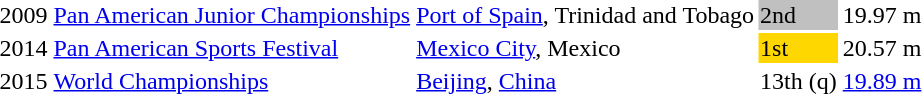<table>
<tr>
<td>2009</td>
<td><a href='#'>Pan American Junior Championships</a></td>
<td><a href='#'>Port of Spain</a>, Trinidad and Tobago</td>
<td bgcolor=silver>2nd</td>
<td>19.97 m</td>
</tr>
<tr>
<td>2014</td>
<td><a href='#'>Pan American Sports Festival</a></td>
<td><a href='#'>Mexico City</a>, Mexico</td>
<td bgcolor=gold>1st</td>
<td>20.57 m</td>
</tr>
<tr>
<td>2015</td>
<td><a href='#'>World Championships</a></td>
<td><a href='#'>Beijing</a>, <a href='#'>China</a></td>
<td>13th (q)</td>
<td><a href='#'>19.89 m</a></td>
</tr>
</table>
